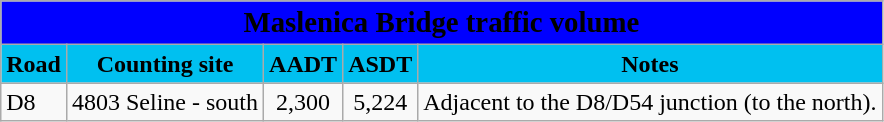<table class="wikitable">
<tr>
<td colspan=5 bgcolor=blue align=center style=margin-top:15><span><big><strong>Maslenica Bridge traffic volume</strong></big></span></td>
</tr>
<tr>
<td align=center bgcolor=00c0f0><strong>Road</strong></td>
<td align=center bgcolor=00c0f0><strong>Counting site</strong></td>
<td align=center bgcolor=00c0f0><strong>AADT</strong></td>
<td align=center bgcolor=00c0f0><strong>ASDT</strong></td>
<td align=center bgcolor=00c0f0><strong>Notes</strong></td>
</tr>
<tr>
<td> D8</td>
<td>4803 Seline - south</td>
<td align=center>2,300</td>
<td align=center>5,224</td>
<td>Adjacent to the D8/D54 junction (to the north).</td>
</tr>
</table>
